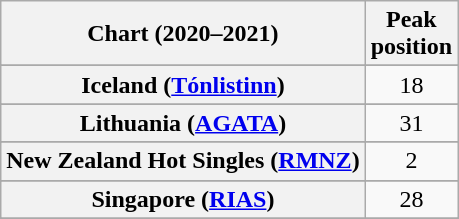<table class="wikitable sortable plainrowheaders" style="text-align:center">
<tr>
<th>Chart (2020–2021)</th>
<th>Peak<br>position</th>
</tr>
<tr>
</tr>
<tr>
</tr>
<tr>
</tr>
<tr>
</tr>
<tr>
</tr>
<tr>
</tr>
<tr>
</tr>
<tr>
</tr>
<tr>
</tr>
<tr>
</tr>
<tr>
</tr>
<tr>
<th scope="row">Iceland (<a href='#'>Tónlistinn</a>)</th>
<td>18</td>
</tr>
<tr>
</tr>
<tr>
<th scope="row">Lithuania (<a href='#'>AGATA</a>)</th>
<td>31</td>
</tr>
<tr>
</tr>
<tr>
</tr>
<tr>
<th scope="row">New Zealand Hot Singles (<a href='#'>RMNZ</a>)</th>
<td>2</td>
</tr>
<tr>
</tr>
<tr>
</tr>
<tr>
</tr>
<tr>
<th scope="row">Singapore (<a href='#'>RIAS</a>)</th>
<td>28</td>
</tr>
<tr>
</tr>
<tr>
</tr>
<tr>
</tr>
<tr>
</tr>
<tr>
</tr>
<tr>
</tr>
<tr>
</tr>
<tr>
</tr>
<tr>
</tr>
<tr>
</tr>
</table>
